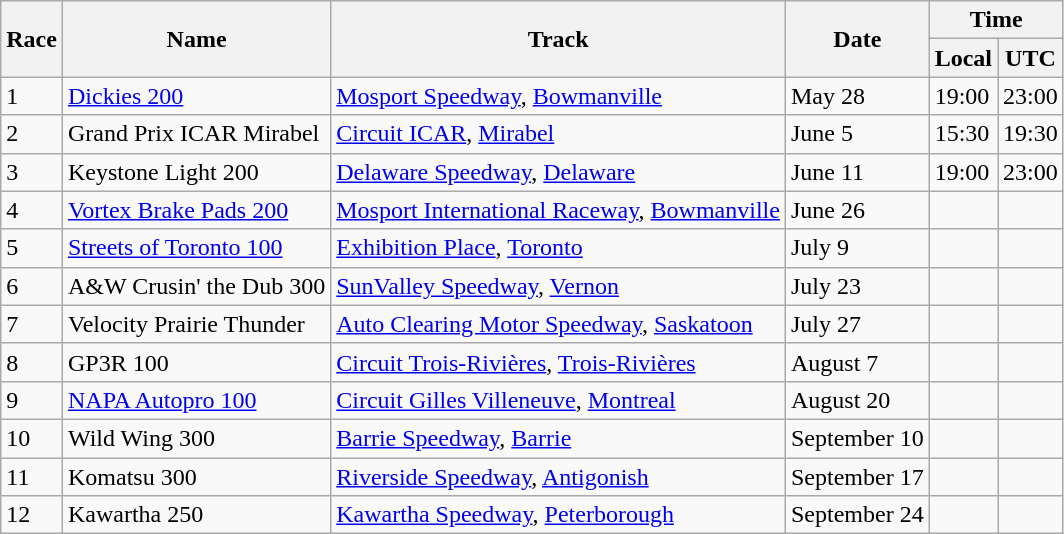<table class="wikitable">
<tr>
<th rowspan=2>Race</th>
<th rowspan=2>Name</th>
<th rowspan=2>Track</th>
<th rowspan=2>Date</th>
<th colspan=2>Time</th>
</tr>
<tr>
<th>Local</th>
<th>UTC</th>
</tr>
<tr>
<td>1</td>
<td><a href='#'>Dickies 200</a></td>
<td><a href='#'>Mosport Speedway</a>, <a href='#'>Bowmanville</a></td>
<td>May 28</td>
<td>19:00</td>
<td>23:00</td>
</tr>
<tr>
<td>2</td>
<td>Grand Prix ICAR Mirabel</td>
<td><a href='#'>Circuit ICAR</a>, <a href='#'>Mirabel</a></td>
<td>June 5</td>
<td>15:30</td>
<td>19:30</td>
</tr>
<tr>
<td>3</td>
<td>Keystone Light 200</td>
<td><a href='#'>Delaware Speedway</a>, <a href='#'>Delaware</a></td>
<td>June 11</td>
<td>19:00</td>
<td>23:00</td>
</tr>
<tr>
<td>4</td>
<td><a href='#'>Vortex Brake Pads 200</a></td>
<td><a href='#'>Mosport International Raceway</a>, <a href='#'>Bowmanville</a></td>
<td>June 26</td>
<td></td>
<td></td>
</tr>
<tr>
<td>5</td>
<td><a href='#'>Streets of Toronto 100</a></td>
<td><a href='#'>Exhibition Place</a>, <a href='#'>Toronto</a></td>
<td>July 9</td>
<td></td>
<td></td>
</tr>
<tr>
<td>6</td>
<td>A&W Crusin' the Dub 300</td>
<td><a href='#'>SunValley Speedway</a>, <a href='#'>Vernon</a></td>
<td>July 23</td>
<td></td>
<td></td>
</tr>
<tr>
<td>7</td>
<td>Velocity Prairie Thunder</td>
<td><a href='#'>Auto Clearing Motor Speedway</a>, <a href='#'>Saskatoon</a></td>
<td>July 27</td>
<td></td>
<td></td>
</tr>
<tr>
<td>8</td>
<td>GP3R 100</td>
<td><a href='#'>Circuit Trois-Rivières</a>, <a href='#'>Trois-Rivières</a></td>
<td>August 7</td>
<td></td>
<td></td>
</tr>
<tr>
<td>9</td>
<td><a href='#'>NAPA Autopro 100</a></td>
<td><a href='#'>Circuit Gilles Villeneuve</a>, <a href='#'>Montreal</a></td>
<td>August 20</td>
<td></td>
<td></td>
</tr>
<tr>
<td>10</td>
<td>Wild Wing 300</td>
<td><a href='#'>Barrie Speedway</a>, <a href='#'>Barrie</a></td>
<td>September 10</td>
<td></td>
<td></td>
</tr>
<tr>
<td>11</td>
<td>Komatsu 300</td>
<td><a href='#'>Riverside Speedway</a>, <a href='#'>Antigonish</a></td>
<td>September 17</td>
<td></td>
<td></td>
</tr>
<tr>
<td>12</td>
<td>Kawartha 250</td>
<td><a href='#'>Kawartha Speedway</a>, <a href='#'>Peterborough</a></td>
<td>September 24</td>
<td></td>
<td></td>
</tr>
</table>
